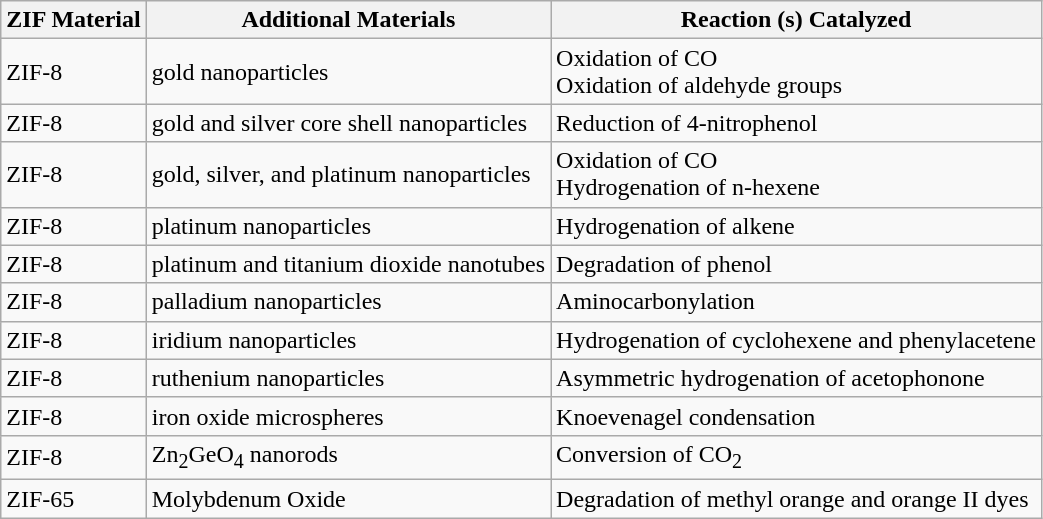<table class="wikitable">
<tr>
<th>ZIF Material</th>
<th>Additional Materials</th>
<th>Reaction (s) Catalyzed</th>
</tr>
<tr>
<td>ZIF-8</td>
<td>gold nanoparticles</td>
<td>Oxidation of CO<br>Oxidation of aldehyde groups</td>
</tr>
<tr>
<td>ZIF-8</td>
<td>gold and silver core shell nanoparticles</td>
<td>Reduction of 4-nitrophenol</td>
</tr>
<tr>
<td>ZIF-8</td>
<td>gold, silver, and platinum nanoparticles</td>
<td>Oxidation of CO<br>Hydrogenation of n-hexene</td>
</tr>
<tr>
<td>ZIF-8</td>
<td>platinum nanoparticles</td>
<td>Hydrogenation of alkene</td>
</tr>
<tr>
<td>ZIF-8</td>
<td>platinum and titanium dioxide nanotubes</td>
<td>Degradation of phenol</td>
</tr>
<tr>
<td>ZIF-8</td>
<td>palladium nanoparticles</td>
<td>Aminocarbonylation</td>
</tr>
<tr>
<td>ZIF-8</td>
<td>iridium nanoparticles</td>
<td>Hydrogenation of cyclohexene and phenylacetene</td>
</tr>
<tr>
<td>ZIF-8</td>
<td>ruthenium nanoparticles</td>
<td>Asymmetric hydrogenation of acetophonone</td>
</tr>
<tr>
<td>ZIF-8</td>
<td>iron oxide microspheres</td>
<td>Knoevenagel condensation</td>
</tr>
<tr>
<td>ZIF-8</td>
<td>Zn<sub>2</sub>GeO<sub>4</sub> nanorods</td>
<td>Conversion of CO<sub>2</sub></td>
</tr>
<tr>
<td>ZIF-65</td>
<td>Molybdenum Oxide</td>
<td>Degradation of methyl orange and orange II dyes</td>
</tr>
</table>
